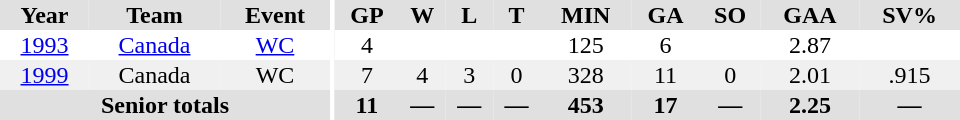<table border="0" cellpadding="1" cellspacing="0" ID="Table3" style="text-align:center; width:40em">
<tr ALIGN="center" bgcolor="#e0e0e0">
<th>Year</th>
<th>Team</th>
<th>Event</th>
<th rowspan="99" bgcolor="#ffffff"></th>
<th>GP</th>
<th>W</th>
<th>L</th>
<th>T</th>
<th>MIN</th>
<th>GA</th>
<th>SO</th>
<th>GAA</th>
<th>SV%</th>
</tr>
<tr>
<td><a href='#'>1993</a></td>
<td><a href='#'>Canada</a></td>
<td><a href='#'>WC</a></td>
<td>4</td>
<td></td>
<td></td>
<td></td>
<td>125</td>
<td>6</td>
<td></td>
<td>2.87</td>
<td></td>
</tr>
<tr bgcolor="#f0f0f0">
<td><a href='#'>1999</a></td>
<td>Canada</td>
<td>WC</td>
<td>7</td>
<td>4</td>
<td>3</td>
<td>0</td>
<td>328</td>
<td>11</td>
<td>0</td>
<td>2.01</td>
<td>.915</td>
</tr>
<tr bgcolor="#e0e0e0">
<th colspan=3>Senior totals</th>
<th>11</th>
<th>—</th>
<th>—</th>
<th>—</th>
<th>453</th>
<th>17</th>
<th>—</th>
<th>2.25</th>
<th>—</th>
</tr>
</table>
